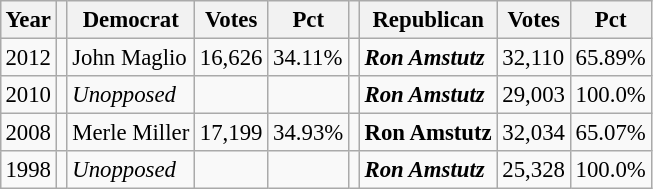<table class="wikitable" style="margin:0.5em ; font-size:95%">
<tr>
<th>Year</th>
<th></th>
<th>Democrat</th>
<th>Votes</th>
<th>Pct</th>
<th></th>
<th>Republican</th>
<th>Votes</th>
<th>Pct</th>
</tr>
<tr>
<td>2012</td>
<td></td>
<td>John Maglio</td>
<td>16,626</td>
<td>34.11%</td>
<td></td>
<td><strong><em>Ron Amstutz</em></strong></td>
<td>32,110</td>
<td>65.89%</td>
</tr>
<tr>
<td>2010</td>
<td></td>
<td><em>Unopposed</em></td>
<td></td>
<td></td>
<td></td>
<td><strong><em>Ron Amstutz</em></strong></td>
<td>29,003</td>
<td>100.0%</td>
</tr>
<tr>
<td>2008</td>
<td></td>
<td>Merle Miller</td>
<td>17,199</td>
<td>34.93%</td>
<td></td>
<td><strong>Ron Amstutz</strong></td>
<td>32,034</td>
<td>65.07%</td>
</tr>
<tr>
<td>1998</td>
<td></td>
<td><em>Unopposed</em></td>
<td></td>
<td></td>
<td></td>
<td><strong><em>Ron Amstutz</em></strong></td>
<td>25,328</td>
<td>100.0%</td>
</tr>
</table>
